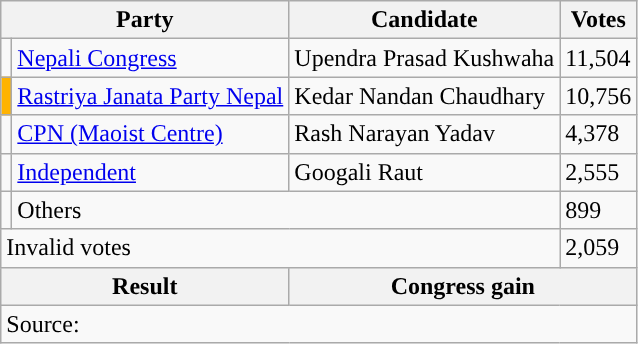<table class="wikitable">
<tr>
<th colspan="2">Party</th>
<th>Candidate</th>
<th>Votes</th>
</tr>
<tr>
<td style="background-color:"></td>
<td><a href='#'>Nepali Congress</a></td>
<td>Upendra Prasad Kushwaha</td>
<td>11,504</td>
</tr>
<tr>
<td style="background-color:#ffb300"></td>
<td><a href='#'>Rastriya Janata Party Nepal</a></td>
<td>Kedar Nandan Chaudhary</td>
<td>10,756</td>
</tr>
<tr>
<td style="background-color:"></td>
<td><a href='#'>CPN (Maoist Centre)</a></td>
<td>Rash Narayan Yadav</td>
<td>4,378</td>
</tr>
<tr>
<td style="background-color:"></td>
<td><a href='#'>Independent</a></td>
<td>Googali Raut</td>
<td>2,555</td>
</tr>
<tr>
<td></td>
<td colspan="2">Others</td>
<td>899</td>
</tr>
<tr>
<td colspan="3">Invalid votes</td>
<td>2,059</td>
</tr>
<tr>
<th colspan="2">Result</th>
<th colspan="2">Congress gain</th>
</tr>
<tr>
<td colspan="4">Source: </td>
</tr>
</table>
